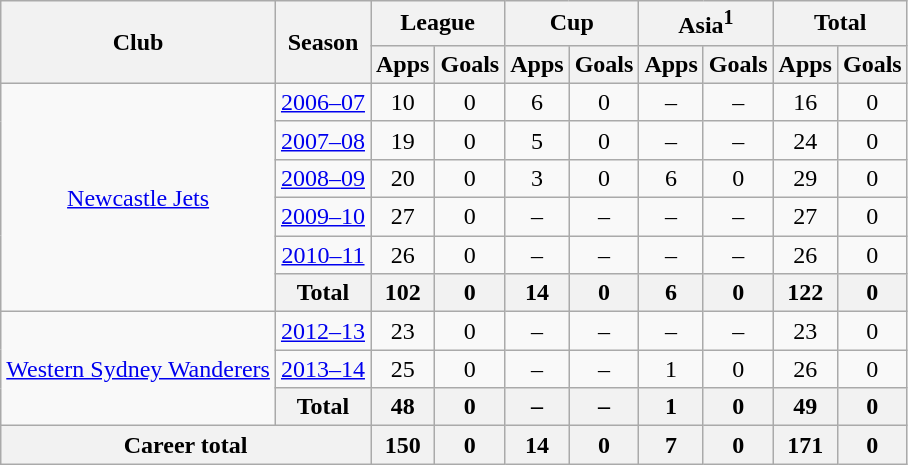<table class="wikitable" style="text-align: center;">
<tr>
<th rowspan="2">Club</th>
<th rowspan="2">Season</th>
<th colspan="2">League</th>
<th colspan="2">Cup</th>
<th colspan="2">Asia<sup>1</sup></th>
<th colspan="2">Total</th>
</tr>
<tr>
<th>Apps</th>
<th>Goals</th>
<th>Apps</th>
<th>Goals</th>
<th>Apps</th>
<th>Goals</th>
<th>Apps</th>
<th>Goals</th>
</tr>
<tr>
<td rowspan="6" valign="center"><a href='#'>Newcastle Jets</a></td>
<td><a href='#'>2006–07</a></td>
<td>10</td>
<td>0</td>
<td>6</td>
<td>0</td>
<td>–</td>
<td>–</td>
<td>16</td>
<td>0</td>
</tr>
<tr>
<td><a href='#'>2007–08</a></td>
<td>19</td>
<td>0</td>
<td>5</td>
<td>0</td>
<td>–</td>
<td>–</td>
<td>24</td>
<td>0</td>
</tr>
<tr>
<td><a href='#'>2008–09</a></td>
<td>20</td>
<td>0</td>
<td>3</td>
<td>0</td>
<td>6</td>
<td>0</td>
<td>29</td>
<td>0</td>
</tr>
<tr>
<td><a href='#'>2009–10</a></td>
<td>27</td>
<td>0</td>
<td>–</td>
<td>–</td>
<td>–</td>
<td>–</td>
<td>27</td>
<td>0</td>
</tr>
<tr>
<td><a href='#'>2010–11</a></td>
<td>26</td>
<td>0</td>
<td>–</td>
<td>–</td>
<td>–</td>
<td>–</td>
<td>26</td>
<td>0</td>
</tr>
<tr>
<th>Total</th>
<th>102</th>
<th>0</th>
<th>14</th>
<th>0</th>
<th>6</th>
<th>0</th>
<th>122</th>
<th>0</th>
</tr>
<tr>
<td rowspan="3" valign="center"><a href='#'>Western Sydney Wanderers</a></td>
<td><a href='#'>2012–13</a></td>
<td>23</td>
<td>0</td>
<td>–</td>
<td>–</td>
<td>–</td>
<td>–</td>
<td>23</td>
<td>0</td>
</tr>
<tr>
<td><a href='#'>2013–14</a></td>
<td>25</td>
<td>0</td>
<td>–</td>
<td>–</td>
<td>1</td>
<td>0</td>
<td>26</td>
<td>0</td>
</tr>
<tr>
<th>Total</th>
<th>48</th>
<th>0</th>
<th>–</th>
<th>–</th>
<th>1</th>
<th>0</th>
<th>49</th>
<th>0</th>
</tr>
<tr>
<th colspan="2">Career total</th>
<th>150</th>
<th>0</th>
<th>14</th>
<th>0</th>
<th>7</th>
<th>0</th>
<th>171</th>
<th>0</th>
</tr>
</table>
